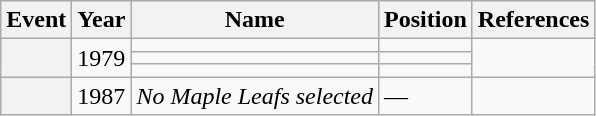<table class="wikitable sortable">
<tr>
<th scope="col">Event</th>
<th scope="col">Year</th>
<th scope="col">Name</th>
<th scope="col">Position</th>
<th scope="col" class="unsortable">References</th>
</tr>
<tr>
<th scope="row" rowspan="3"></th>
<td rowspan="3">1979</td>
<td></td>
<td></td>
<td rowspan="3"></td>
</tr>
<tr>
<td></td>
<td></td>
</tr>
<tr>
<td></td>
<td></td>
</tr>
<tr>
<th scope="row"></th>
<td>1987</td>
<td><em>No Maple Leafs selected</em></td>
<td>—</td>
<td></td>
</tr>
</table>
